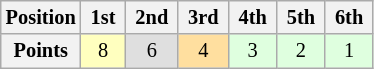<table class="wikitable" style="font-size:85%; text-align:center">
<tr>
<th>Position</th>
<th> 1st </th>
<th> 2nd </th>
<th> 3rd </th>
<th> 4th </th>
<th> 5th </th>
<th> 6th </th>
</tr>
<tr>
<th>Points</th>
<td style="background:#ffffbf;">8</td>
<td style="background:#dfdfdf;">6</td>
<td style="background:#ffdf9f;">4</td>
<td style="background:#dfffdf;">3</td>
<td style="background:#dfffdf;">2</td>
<td style="background:#dfffdf;">1</td>
</tr>
</table>
